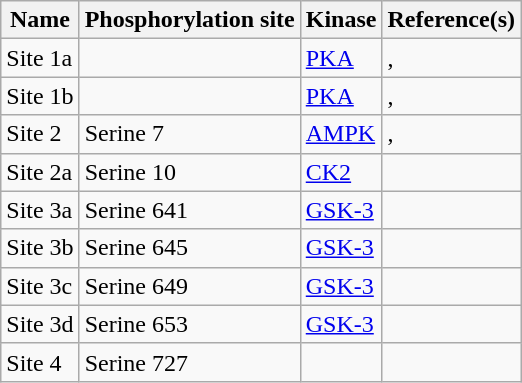<table class="wikitable">
<tr>
<th>Name</th>
<th>Phosphorylation site</th>
<th>Kinase</th>
<th>Reference(s)</th>
</tr>
<tr>
<td>Site 1a</td>
<td></td>
<td><a href='#'>PKA</a></td>
<td>,</td>
</tr>
<tr>
<td>Site 1b</td>
<td></td>
<td><a href='#'>PKA</a></td>
<td>,</td>
</tr>
<tr>
<td>Site 2</td>
<td>Serine 7</td>
<td><a href='#'>AMPK</a></td>
<td>,</td>
</tr>
<tr>
<td>Site 2a</td>
<td>Serine 10</td>
<td><a href='#'>CK2</a></td>
<td></td>
</tr>
<tr>
<td>Site 3a</td>
<td>Serine 641</td>
<td><a href='#'>GSK-3</a></td>
<td></td>
</tr>
<tr>
<td>Site 3b</td>
<td>Serine 645</td>
<td><a href='#'>GSK-3</a></td>
<td></td>
</tr>
<tr>
<td>Site 3c</td>
<td>Serine 649</td>
<td><a href='#'>GSK-3</a></td>
<td></td>
</tr>
<tr>
<td>Site 3d</td>
<td>Serine 653</td>
<td><a href='#'>GSK-3</a></td>
<td></td>
</tr>
<tr>
<td>Site 4</td>
<td>Serine 727</td>
<td></td>
<td></td>
</tr>
</table>
